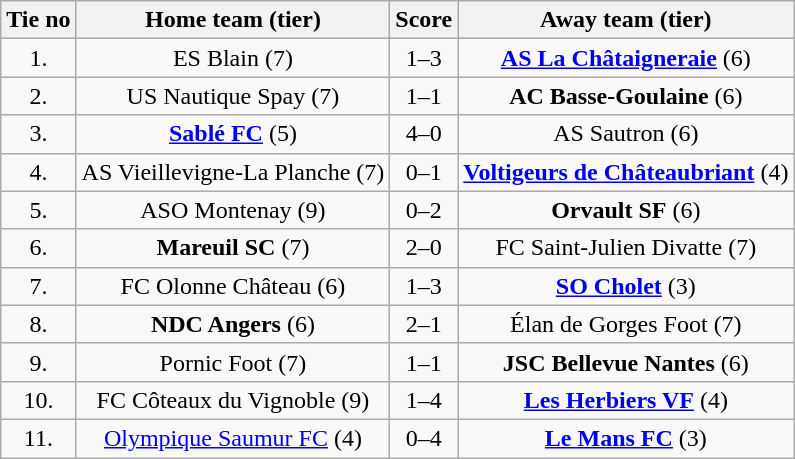<table class="wikitable" style="text-align: center">
<tr>
<th>Tie no</th>
<th>Home team (tier)</th>
<th>Score</th>
<th>Away team (tier)</th>
</tr>
<tr>
<td>1.</td>
<td>ES Blain (7)</td>
<td>1–3</td>
<td><strong><a href='#'>AS La Châtaigneraie</a></strong> (6)</td>
</tr>
<tr>
<td>2.</td>
<td>US Nautique Spay (7)</td>
<td>1–1 </td>
<td><strong>AC Basse-Goulaine</strong> (6)</td>
</tr>
<tr>
<td>3.</td>
<td><strong><a href='#'>Sablé FC</a></strong> (5)</td>
<td>4–0</td>
<td>AS Sautron (6)</td>
</tr>
<tr>
<td>4.</td>
<td>AS Vieillevigne-La Planche (7)</td>
<td>0–1</td>
<td><strong><a href='#'>Voltigeurs de Châteaubriant</a></strong> (4)</td>
</tr>
<tr>
<td>5.</td>
<td>ASO Montenay (9)</td>
<td>0–2</td>
<td><strong>Orvault SF</strong> (6)</td>
</tr>
<tr>
<td>6.</td>
<td><strong>Mareuil SC</strong> (7)</td>
<td>2–0</td>
<td>FC Saint-Julien Divatte (7)</td>
</tr>
<tr>
<td>7.</td>
<td>FC Olonne Château (6)</td>
<td>1–3</td>
<td><strong><a href='#'>SO Cholet</a></strong> (3)</td>
</tr>
<tr>
<td>8.</td>
<td><strong>NDC Angers</strong> (6)</td>
<td>2–1</td>
<td>Élan de Gorges Foot (7)</td>
</tr>
<tr>
<td>9.</td>
<td>Pornic Foot (7)</td>
<td>1–1 </td>
<td><strong>JSC Bellevue Nantes</strong> (6)</td>
</tr>
<tr>
<td>10.</td>
<td>FC Côteaux du Vignoble (9)</td>
<td>1–4</td>
<td><strong><a href='#'>Les Herbiers VF</a></strong> (4)</td>
</tr>
<tr>
<td>11.</td>
<td><a href='#'>Olympique Saumur FC</a> (4)</td>
<td>0–4</td>
<td><strong><a href='#'>Le Mans FC</a></strong> (3)</td>
</tr>
</table>
